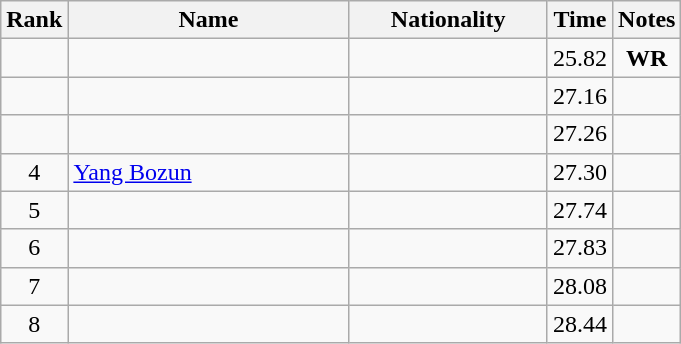<table class="wikitable sortable" style="text-align:center">
<tr>
<th>Rank</th>
<th style="width:180px">Name</th>
<th style="width:125px">Nationality</th>
<th>Time</th>
<th>Notes</th>
</tr>
<tr>
<td></td>
<td style="text-align:left;"></td>
<td style="text-align:left;"></td>
<td>25.82</td>
<td><strong>WR</strong></td>
</tr>
<tr>
<td></td>
<td style="text-align:left;"></td>
<td style="text-align:left;"></td>
<td>27.16</td>
<td></td>
</tr>
<tr>
<td></td>
<td style="text-align:left;"></td>
<td style="text-align:left;"></td>
<td>27.26</td>
<td></td>
</tr>
<tr>
<td>4</td>
<td style="text-align:left;"><a href='#'>Yang Bozun</a></td>
<td style="text-align:left;"></td>
<td>27.30</td>
<td></td>
</tr>
<tr>
<td>5</td>
<td style="text-align:left;"></td>
<td style="text-align:left;"></td>
<td>27.74</td>
<td></td>
</tr>
<tr>
<td>6</td>
<td style="text-align:left;"></td>
<td style="text-align:left;"></td>
<td>27.83</td>
<td></td>
</tr>
<tr>
<td>7</td>
<td style="text-align:left;"></td>
<td style="text-align:left;"></td>
<td>28.08</td>
<td></td>
</tr>
<tr>
<td>8</td>
<td style="text-align:left;"></td>
<td style="text-align:left;"></td>
<td>28.44</td>
<td></td>
</tr>
</table>
